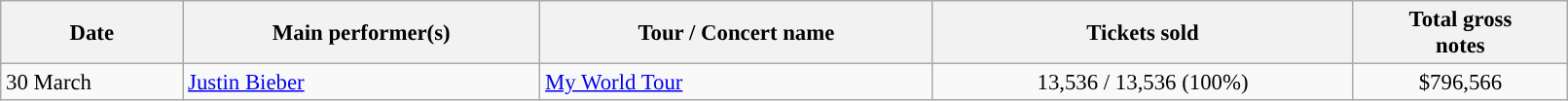<table class="wikitable"  style="text-align:left; font-size:95%; width:85%;">
<tr>
<th style="text-align:center;">Date</th>
<th style="text-align:center;">Main performer(s)</th>
<th style="text-align:center;">Tour / Concert name</th>
<th style="text-align:center;">Tickets sold</th>
<th style="text-align:center;">Total gross<br>notes</th>
</tr>
<tr>
<td>30 March</td>
<td><a href='#'>Justin Bieber</a></td>
<td><a href='#'>My World Tour</a></td>
<td style="text-align:center;">13,536 / 13,536 (100%)</td>
<td style="text-align:center;">$796,566</td>
</tr>
</table>
